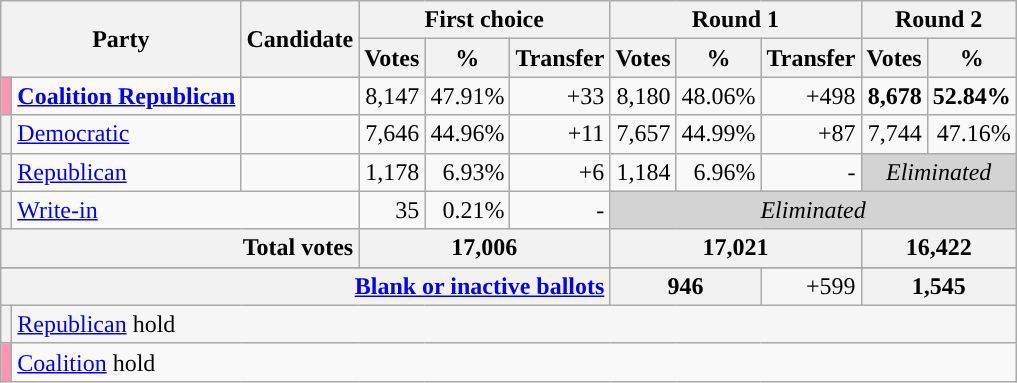<table class="wikitable sortable" style="text-align:right">
<tr>
<th colspan=2 rowspan=2>Party</th>
<th rowspan=2>Candidate</th>
<th colspan=3>First choice</th>
<th colspan=3>Round 1</th>
<th colspan=3>Round 2</th>
</tr>
<tr>
<th>Votes</th>
<th>%</th>
<th>Transfer</th>
<th>Votes</th>
<th>%</th>
<th>Transfer</th>
<th>Votes</th>
<th>%</th>
</tr>
<tr>
<th style="background-color:#ff95b3ff"></th>
<td style="text-align:left"><strong><a href='#'>Coalition Republican</a></strong></td>
<td style="text-align:left" scope="row"><strong></strong></td>
<td>8,147</td>
<td>47.91%</td>
<td>+33</td>
<td>8,180</td>
<td>48.06%</td>
<td>+498</td>
<td><strong>8,678</strong></td>
<td><strong>52.84%</strong></td>
</tr>
<tr>
<th style="background-color:"></th>
<td style="text-align:left"><a href='#'>Democratic</a></td>
<td style="text-align:left" scope="row"></td>
<td>7,646</td>
<td>44.96%</td>
<td>+11</td>
<td>7,657</td>
<td>44.99%</td>
<td>+87</td>
<td>7,744</td>
<td>47.16%</td>
</tr>
<tr>
<th style="background-color:"></th>
<td style="text-align:left"><a href='#'>Republican</a></td>
<td style="text-align:left" scope="row"></td>
<td>1,178</td>
<td>6.93%</td>
<td>+6</td>
<td>1,184</td>
<td>6.96%</td>
<td>-</td>
<td colspan="2"  style="background:lightgrey; text-align:center;"><em>Eliminated</em></td>
</tr>
<tr>
<th style="background-color:"></th>
<td style="text-align:left" colspan=2><a href='#'>Write-in</a></td>
<td>35</td>
<td>0.21%</td>
<td>-</td>
<td colspan="5"  style="background:lightgrey; text-align:center;"><em>Eliminated</em></td>
</tr>
<tr class="sortbottom" style="background-color:#F6F6F6">
<th colspan=3 scope="row" style="text-align:right;"><strong>Total votes</strong></th>
<th colspan=3><strong>17,006</strong></th>
<th colspan=3><strong>17,021</strong></th>
<th colspan=3><strong>16,422</strong></th>
</tr>
<tr class="sortbottom">
</tr>
<tr class="sortbottom" style="background-color:#F6F6F6">
<th colspan=6 scope="row" style="text-align:right;"><a href='#'>Blank or inactive ballots</a></th>
<th colspan=2>946</th>
<td>+599</td>
<th colspan=2>1,545</th>
</tr>
<tr class="sortbottom" style="background:#f6f6f6;">
<th style="background-color:"></th>
<td colspan="13" style="text-align:left"><a href='#'>Republican</a> hold</td>
</tr>
<tr>
<th style="background-color:#ff95b3ff"></th>
<td colspan="13" style="text-align:left"><a href='#'>Coalition</a> hold</td>
</tr>
</table>
